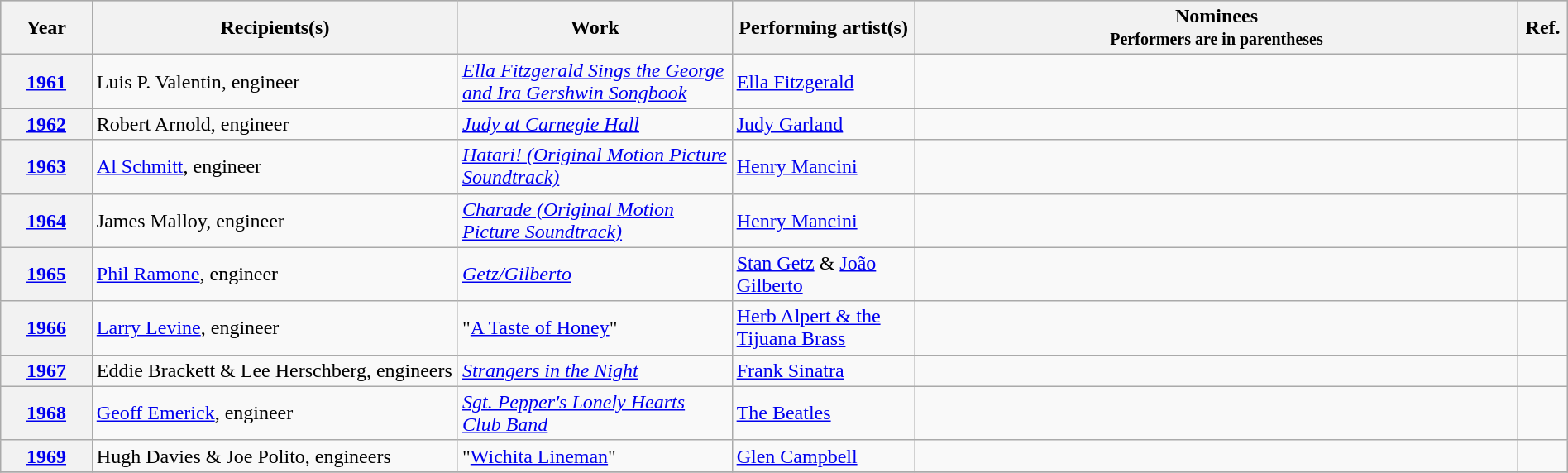<table class="wikitable sortable" width="100%">
<tr bgcolor="#bebebe">
<th width="5%">Year</th>
<th width="20%">Recipients(s)</th>
<th width="15%">Work</th>
<th width="10%">Performing artist(s)</th>
<th width="33%" class=unsortable>Nominees<br><small>Performers are in parentheses</small></th>
<th width="2%" class=unsortable>Ref.</th>
</tr>
<tr>
<th scope="row" style="text-align:center;"><a href='#'>1961</a></th>
<td>Luis P. Valentin, engineer</td>
<td><em><a href='#'>Ella Fitzgerald Sings the George and Ira Gershwin Songbook</a></em></td>
<td><a href='#'>Ella Fitzgerald</a></td>
<td></td>
<td></td>
</tr>
<tr>
<th scope="row" style="text-align:center;"><a href='#'>1962</a></th>
<td>Robert Arnold, engineer</td>
<td><em><a href='#'>Judy at Carnegie Hall</a></em></td>
<td><a href='#'>Judy Garland</a></td>
<td></td>
<td></td>
</tr>
<tr>
<th scope="row" style="text-align:center;"><a href='#'>1963</a></th>
<td><a href='#'>Al Schmitt</a>, engineer</td>
<td><em><a href='#'>Hatari! (Original Motion Picture Soundtrack)</a></em></td>
<td><a href='#'>Henry Mancini</a></td>
<td></td>
<td></td>
</tr>
<tr>
<th scope="row" style="text-align:center;"><a href='#'>1964</a></th>
<td>James Malloy, engineer</td>
<td><em><a href='#'>Charade (Original Motion Picture Soundtrack)</a></em></td>
<td><a href='#'>Henry Mancini</a></td>
<td></td>
<td style="text-align:center;"></td>
</tr>
<tr>
<th scope="row" style="text-align:center;"><a href='#'>1965</a></th>
<td><a href='#'>Phil Ramone</a>, engineer</td>
<td><em><a href='#'>Getz/Gilberto</a></em></td>
<td><a href='#'>Stan Getz</a> & <a href='#'>João Gilberto</a></td>
<td></td>
<td style="text-align:center;"></td>
</tr>
<tr>
<th scope="row" style="text-align:center;"><a href='#'>1966</a></th>
<td><a href='#'>Larry Levine</a>, engineer</td>
<td>"<a href='#'>A Taste of Honey</a>"</td>
<td><a href='#'>Herb Alpert & the Tijuana Brass</a></td>
<td></td>
<td style="text-align:center;"></td>
</tr>
<tr>
<th scope="row" style="text-align:center;"><a href='#'>1967</a></th>
<td>Eddie Brackett & Lee Herschberg, engineers</td>
<td><em><a href='#'>Strangers in the Night</a></em></td>
<td><a href='#'>Frank Sinatra</a></td>
<td></td>
<td style="text-align:center;"></td>
</tr>
<tr>
<th scope="row" style="text-align:center;"><a href='#'>1968</a></th>
<td><a href='#'>Geoff Emerick</a>, engineer</td>
<td><em><a href='#'>Sgt. Pepper's Lonely Hearts Club Band</a></em></td>
<td><a href='#'>The Beatles</a></td>
<td></td>
<td style="text-align:center;"></td>
</tr>
<tr>
<th scope="row" style="text-align:center;"><a href='#'>1969</a></th>
<td>Hugh Davies & Joe Polito, engineers</td>
<td>"<a href='#'>Wichita Lineman</a>"</td>
<td><a href='#'>Glen Campbell</a></td>
<td></td>
<td style="text-align:center;"></td>
</tr>
<tr>
</tr>
</table>
